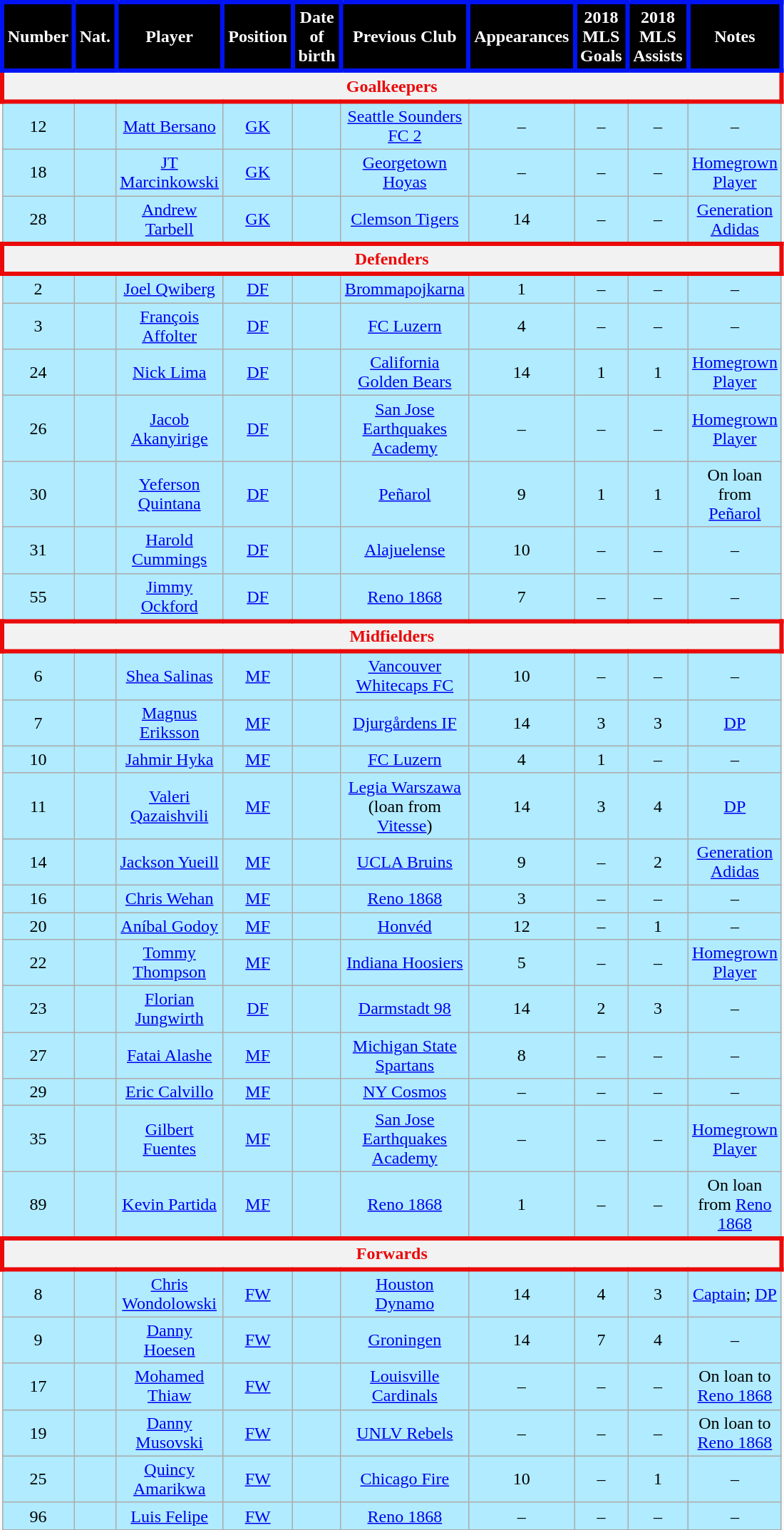<table class="wikitable" style="width: 30%">
<tr>
<th style="background:#000000; color:#FFFFFF; border:4px solid #0014F3;;" scope="col">Number</th>
<th style="background:#000000; color:#FFFFFF; border:4px solid #0014F3;;" scope="col">Nat.</th>
<th style="background:#000000; color:#FFFFFF; border:4px solid #0014F3;;" scope="col">Player</th>
<th style="background:#000000; color:#FFFFFF; border:4px solid #0014F3;;" scope="col">Position</th>
<th style="background:#000000; color:#FFFFFF; border:4px solid #0014F3;;" scope="col">Date of birth</th>
<th style="background:#000000; color:#FFFFFF; border:4px solid #0014F3;;" scope="col">Previous Club</th>
<th style="background:#000000; color:#FFFFFF; border:4px solid #0014F3;;" scope="col">Appearances</th>
<th style="background:#000000; color:#FFFFFF; border:4px solid #0014F3;;" scope="col">2018 MLS Goals</th>
<th style="background:#000000; color:#FFFFFF; border:4px solid #0014F3;;" scope="col">2018 MLS Assists</th>
<th style="background:#000000; color:#FFFFFF; border:4px solid #0014F3;;" scope="col">Notes</th>
</tr>
<tr style="text-align:center; background: solid #FFFFFF; color:#EB0A0A; border:4px solid #EB0A0A">
<th colspan="10">Goalkeepers</th>
</tr>
<tr style="text-align:center; background: #B0EBFF;">
<td>12</td>
<td></td>
<td><a href='#'>Matt Bersano</a></td>
<td><a href='#'>GK</a></td>
<td></td>
<td> <a href='#'>Seattle Sounders FC 2</a></td>
<td>–</td>
<td>–</td>
<td>–</td>
<td>–</td>
</tr>
<tr style="text-align:center; background: #B0EBFF;">
<td>18</td>
<td></td>
<td><a href='#'>JT Marcinkowski</a></td>
<td><a href='#'>GK</a></td>
<td></td>
<td> <a href='#'>Georgetown Hoyas</a></td>
<td>–</td>
<td>–</td>
<td>–</td>
<td><a href='#'>Homegrown Player</a></td>
</tr>
<tr style="text-align:center; background: #B0EBFF;">
<td>28</td>
<td></td>
<td><a href='#'>Andrew Tarbell</a></td>
<td><a href='#'>GK</a></td>
<td></td>
<td> <a href='#'>Clemson Tigers</a></td>
<td>14</td>
<td>–</td>
<td>–</td>
<td><a href='#'>Generation Adidas</a></td>
</tr>
<tr style="text-align:center; background: solid #FFFFFF; color:#EB0A0A; border:4px solid #EB0A0A">
<th colspan="10">Defenders</th>
</tr>
<tr style="text-align:center; background: #B0EBFF;">
<td>2</td>
<td></td>
<td><a href='#'>Joel Qwiberg</a></td>
<td><a href='#'>DF</a></td>
<td></td>
<td> <a href='#'>Brommapojkarna</a></td>
<td>1</td>
<td>–</td>
<td>–</td>
<td>–</td>
</tr>
<tr style="text-align:center; background: #B0EBFF;">
<td>3</td>
<td></td>
<td><a href='#'>François Affolter</a></td>
<td><a href='#'>DF</a></td>
<td></td>
<td> <a href='#'>FC Luzern</a></td>
<td>4</td>
<td>–</td>
<td>–</td>
<td>–</td>
</tr>
<tr style="text-align:center; background: #B0EBFF;">
<td>24</td>
<td></td>
<td><a href='#'>Nick Lima</a></td>
<td><a href='#'>DF</a></td>
<td></td>
<td> <a href='#'>California Golden Bears</a></td>
<td>14</td>
<td>1</td>
<td>1</td>
<td><a href='#'>Homegrown Player</a></td>
</tr>
<tr style="text-align:center; background: #B0EBFF;">
<td>26</td>
<td></td>
<td><a href='#'>Jacob Akanyirige</a></td>
<td><a href='#'>DF</a></td>
<td></td>
<td> <a href='#'>San Jose Earthquakes Academy</a></td>
<td>–</td>
<td>–</td>
<td>–</td>
<td><a href='#'>Homegrown Player</a></td>
</tr>
<tr style="text-align:center; background: #B0EBFF;">
<td>30</td>
<td></td>
<td><a href='#'>Yeferson Quintana</a></td>
<td><a href='#'>DF</a></td>
<td></td>
<td> <a href='#'>Peñarol</a></td>
<td>9</td>
<td>1</td>
<td>1</td>
<td>On loan from  <a href='#'>Peñarol</a></td>
</tr>
<tr style="text-align:center; background: #B0EBFF;">
<td>31</td>
<td></td>
<td><a href='#'>Harold Cummings</a></td>
<td><a href='#'>DF</a></td>
<td></td>
<td> <a href='#'>Alajuelense</a></td>
<td>10</td>
<td>–</td>
<td>–</td>
<td>–</td>
</tr>
<tr style="text-align:center; background: #B0EBFF;">
<td>55</td>
<td></td>
<td><a href='#'>Jimmy Ockford</a></td>
<td><a href='#'>DF</a></td>
<td></td>
<td> <a href='#'>Reno 1868</a></td>
<td>7</td>
<td>–</td>
<td>–</td>
<td>–</td>
</tr>
<tr style="text-align:center; background:#FFFFFF; color:#EB0A0A; border:4px solid #EB0A0A">
<th colspan="10">Midfielders</th>
</tr>
<tr style="text-align:center; background: #B0EBFF;">
<td>6</td>
<td></td>
<td><a href='#'>Shea Salinas</a></td>
<td><a href='#'>MF</a></td>
<td></td>
<td> <a href='#'>Vancouver Whitecaps FC</a></td>
<td>10</td>
<td>–</td>
<td>–</td>
<td>–</td>
</tr>
<tr style="text-align:center; background: #B0EBFF;">
<td>7</td>
<td></td>
<td><a href='#'>Magnus Eriksson</a></td>
<td><a href='#'>MF</a></td>
<td></td>
<td> <a href='#'>Djurgårdens IF</a></td>
<td>14</td>
<td>3</td>
<td>3</td>
<td><a href='#'>DP</a></td>
</tr>
<tr style="text-align:center; background: #B0EBFF;">
<td>10</td>
<td></td>
<td><a href='#'>Jahmir Hyka</a></td>
<td><a href='#'>MF</a></td>
<td></td>
<td> <a href='#'>FC Luzern</a></td>
<td>4</td>
<td>1</td>
<td>–</td>
<td>–</td>
</tr>
<tr style="text-align:center; background: #B0EBFF;">
<td>11</td>
<td></td>
<td><a href='#'>Valeri Qazaishvili</a></td>
<td><a href='#'>MF</a></td>
<td></td>
<td> <a href='#'>Legia Warszawa</a> (loan from <a href='#'>Vitesse</a>)</td>
<td>14</td>
<td>3</td>
<td>4</td>
<td><a href='#'>DP</a></td>
</tr>
<tr style="text-align:center; background: #B0EBFF;">
<td>14</td>
<td></td>
<td><a href='#'>Jackson Yueill</a></td>
<td><a href='#'>MF</a></td>
<td></td>
<td> <a href='#'>UCLA Bruins</a></td>
<td>9</td>
<td>–</td>
<td>2</td>
<td><a href='#'>Generation Adidas</a></td>
</tr>
<tr style="text-align:center; background: #B0EBFF;">
<td>16</td>
<td></td>
<td><a href='#'>Chris Wehan</a></td>
<td><a href='#'>MF</a></td>
<td></td>
<td> <a href='#'>Reno 1868</a></td>
<td>3</td>
<td>–</td>
<td>–</td>
<td>–</td>
</tr>
<tr style="text-align:center; background: #B0EBFF;">
<td>20</td>
<td></td>
<td><a href='#'>Aníbal Godoy</a></td>
<td><a href='#'>MF</a></td>
<td></td>
<td> <a href='#'>Honvéd</a></td>
<td>12</td>
<td>–</td>
<td>1</td>
<td>–</td>
</tr>
<tr style="text-align:center; background: #B0EBFF;">
<td>22</td>
<td></td>
<td><a href='#'>Tommy Thompson</a></td>
<td><a href='#'>MF</a></td>
<td></td>
<td> <a href='#'>Indiana Hoosiers</a></td>
<td>5</td>
<td>–</td>
<td>–</td>
<td><a href='#'>Homegrown Player</a></td>
</tr>
<tr style="text-align:center; background: #B0EBFF;">
<td>23</td>
<td></td>
<td><a href='#'>Florian Jungwirth</a></td>
<td><a href='#'>DF</a></td>
<td></td>
<td> <a href='#'>Darmstadt 98</a></td>
<td>14</td>
<td>2</td>
<td>3</td>
<td>–</td>
</tr>
<tr style="text-align:center; background: #B0EBFF;">
<td>27</td>
<td></td>
<td><a href='#'>Fatai Alashe</a></td>
<td><a href='#'>MF</a></td>
<td></td>
<td> <a href='#'>Michigan State Spartans</a></td>
<td>8</td>
<td>–</td>
<td>–</td>
<td>–</td>
</tr>
<tr style="text-align:center; background: #B0EBFF;">
<td>29</td>
<td></td>
<td><a href='#'>Eric Calvillo</a></td>
<td><a href='#'>MF</a></td>
<td></td>
<td> <a href='#'>NY Cosmos</a></td>
<td>–</td>
<td>–</td>
<td>–</td>
<td>–</td>
</tr>
<tr style="text-align:center; background: #B0EBFF;">
<td>35</td>
<td></td>
<td><a href='#'>Gilbert Fuentes</a></td>
<td><a href='#'>MF</a></td>
<td></td>
<td> <a href='#'>San Jose Earthquakes Academy</a></td>
<td>–</td>
<td>–</td>
<td>–</td>
<td><a href='#'>Homegrown Player</a></td>
</tr>
<tr style="text-align:center; background: #B0EBFF;">
<td>89</td>
<td></td>
<td><a href='#'>Kevin Partida</a></td>
<td><a href='#'>MF</a></td>
<td></td>
<td> <a href='#'>Reno 1868</a></td>
<td>1</td>
<td>–</td>
<td>–</td>
<td>On loan from <a href='#'>Reno 1868</a></td>
</tr>
<tr style="text-align:center; background:#FFFFFF; color:#EB0A0A; border:4px solid #EB0A0A">
<th colspan="10">Forwards</th>
</tr>
<tr style="text-align:center; background: #B0EBFF;">
<td>8</td>
<td></td>
<td><a href='#'>Chris Wondolowski</a></td>
<td><a href='#'>FW</a></td>
<td></td>
<td> <a href='#'>Houston Dynamo</a></td>
<td>14</td>
<td>4</td>
<td>3</td>
<td><a href='#'>Captain</a>; <a href='#'>DP</a></td>
</tr>
<tr style="text-align:center; background: #B0EBFF;">
<td>9</td>
<td></td>
<td><a href='#'>Danny Hoesen</a></td>
<td><a href='#'>FW</a></td>
<td></td>
<td> <a href='#'>Groningen</a></td>
<td>14</td>
<td>7</td>
<td>4</td>
<td>–</td>
</tr>
<tr style="text-align:center; background: #B0EBFF;">
<td>17</td>
<td></td>
<td><a href='#'>Mohamed Thiaw</a></td>
<td><a href='#'>FW</a></td>
<td></td>
<td> <a href='#'>Louisville Cardinals</a></td>
<td>–</td>
<td>–</td>
<td>–</td>
<td>On loan to  <a href='#'>Reno 1868</a></td>
</tr>
<tr style="text-align:center; background: #B0EBFF;">
<td>19</td>
<td></td>
<td><a href='#'>Danny Musovski</a></td>
<td><a href='#'>FW</a></td>
<td></td>
<td> <a href='#'>UNLV Rebels</a></td>
<td>–</td>
<td>–</td>
<td>–</td>
<td>On loan to  <a href='#'>Reno 1868</a></td>
</tr>
<tr style="text-align:center; background: #B0EBFF;">
<td>25</td>
<td></td>
<td><a href='#'>Quincy Amarikwa</a></td>
<td><a href='#'>FW</a></td>
<td></td>
<td> <a href='#'>Chicago Fire</a></td>
<td>10</td>
<td>–</td>
<td>1</td>
<td>–</td>
</tr>
<tr style="text-align:center; background: #B0EBFF;">
<td>96</td>
<td></td>
<td><a href='#'>Luis Felipe</a></td>
<td><a href='#'>FW</a></td>
<td></td>
<td> <a href='#'>Reno 1868</a></td>
<td>–</td>
<td>–</td>
<td>–</td>
<td>–</td>
</tr>
</table>
